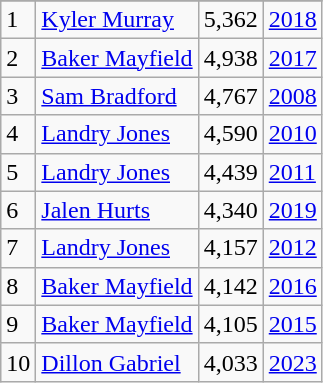<table class="wikitable">
<tr>
</tr>
<tr>
<td>1</td>
<td><a href='#'>Kyler Murray</a></td>
<td><abbr>5,362</abbr></td>
<td><a href='#'>2018</a></td>
</tr>
<tr>
<td>2</td>
<td><a href='#'>Baker Mayfield</a></td>
<td><abbr>4,938</abbr></td>
<td><a href='#'>2017</a></td>
</tr>
<tr>
<td>3</td>
<td><a href='#'>Sam Bradford</a></td>
<td><abbr>4,767</abbr></td>
<td><a href='#'>2008</a></td>
</tr>
<tr>
<td>4</td>
<td><a href='#'>Landry Jones</a></td>
<td><abbr>4,590</abbr></td>
<td><a href='#'>2010</a></td>
</tr>
<tr>
<td>5</td>
<td><a href='#'>Landry Jones</a></td>
<td><abbr>4,439</abbr></td>
<td><a href='#'>2011</a></td>
</tr>
<tr>
<td>6</td>
<td><a href='#'>Jalen Hurts</a></td>
<td><abbr>4,340</abbr></td>
<td><a href='#'>2019</a></td>
</tr>
<tr>
<td>7</td>
<td><a href='#'>Landry Jones</a></td>
<td><abbr>4,157</abbr></td>
<td><a href='#'>2012</a></td>
</tr>
<tr>
<td>8</td>
<td><a href='#'>Baker Mayfield</a></td>
<td><abbr>4,142</abbr></td>
<td><a href='#'>2016</a></td>
</tr>
<tr>
<td>9</td>
<td><a href='#'>Baker Mayfield</a></td>
<td><abbr>4,105</abbr></td>
<td><a href='#'>2015</a></td>
</tr>
<tr>
<td>10</td>
<td><a href='#'>Dillon Gabriel</a></td>
<td><abbr>4,033</abbr></td>
<td><a href='#'>2023</a></td>
</tr>
</table>
